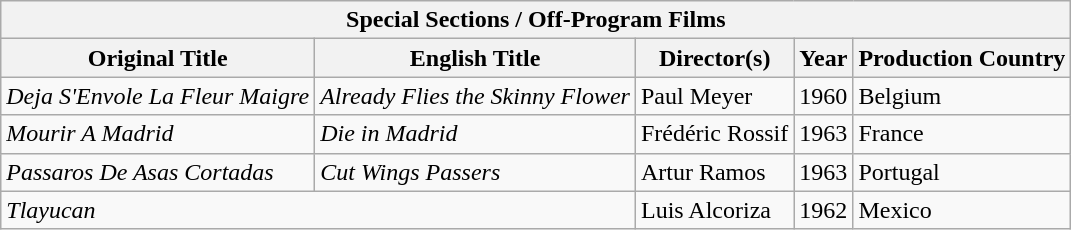<table class="wikitable">
<tr>
<th colspan="5">Special Sections / Off-Program Films</th>
</tr>
<tr>
<th>Original Title</th>
<th>English Title</th>
<th>Director(s)</th>
<th>Year</th>
<th>Production Country</th>
</tr>
<tr>
<td><em>Deja S'Envole La Fleur Maigre</em></td>
<td><em>Already Flies the Skinny Flower</em></td>
<td>Paul Meyer</td>
<td>1960</td>
<td>Belgium</td>
</tr>
<tr>
<td><em>Mourir A Madrid</em></td>
<td><em>Die in Madrid</em></td>
<td>Frédéric Rossif</td>
<td>1963</td>
<td>France</td>
</tr>
<tr>
<td><em>Passaros De Asas Cortadas</em></td>
<td><em>Cut Wings Passers</em></td>
<td>Artur Ramos</td>
<td>1963</td>
<td>Portugal</td>
</tr>
<tr>
<td colspan="2"><em>Tlayucan</em></td>
<td>Luis Alcoriza</td>
<td>1962</td>
<td>Mexico</td>
</tr>
</table>
